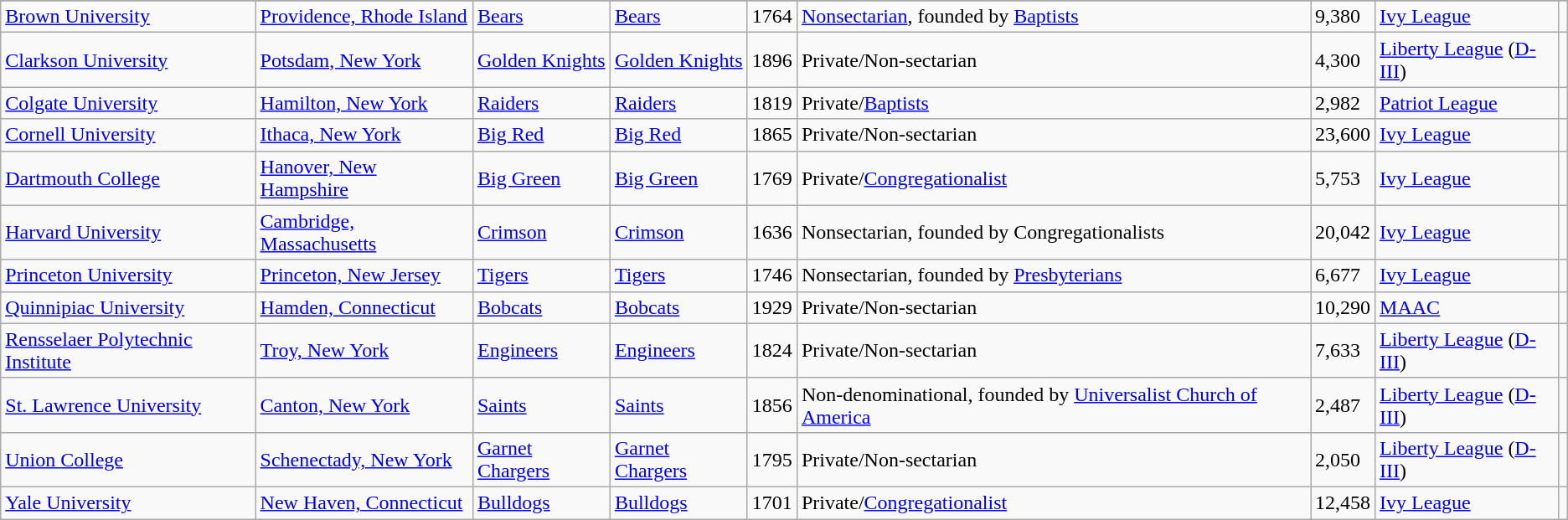<table class="sortable wikitable">
<tr>
</tr>
<tr>
<td><a href='#'>Brown University</a></td>
<td><a href='#'>Providence, Rhode Island</a></td>
<td><a href='#'>Bears</a></td>
<td><a href='#'>Bears</a></td>
<td>1764</td>
<td><a href='#'>Nonsectarian</a>, founded by <a href='#'>Baptists</a></td>
<td>9,380</td>
<td><a href='#'>Ivy League</a></td>
<td></td>
</tr>
<tr>
<td><a href='#'>Clarkson University</a></td>
<td><a href='#'>Potsdam, New York</a></td>
<td><a href='#'>Golden Knights</a></td>
<td><a href='#'>Golden Knights</a></td>
<td>1896</td>
<td>Private/Non-sectarian</td>
<td>4,300</td>
<td><a href='#'>Liberty League</a> (<a href='#'>D-III</a>)</td>
<td></td>
</tr>
<tr>
<td><a href='#'>Colgate University</a></td>
<td><a href='#'>Hamilton, New York</a></td>
<td><a href='#'>Raiders</a></td>
<td><a href='#'>Raiders</a></td>
<td>1819</td>
<td>Private/<a href='#'>Baptists</a></td>
<td>2,982</td>
<td><a href='#'>Patriot League</a></td>
<td></td>
</tr>
<tr>
<td><a href='#'>Cornell University</a></td>
<td><a href='#'>Ithaca, New York</a></td>
<td><a href='#'>Big Red</a></td>
<td><a href='#'>Big Red</a></td>
<td>1865</td>
<td>Private/Non-sectarian</td>
<td>23,600</td>
<td><a href='#'>Ivy League</a></td>
<td></td>
</tr>
<tr>
<td><a href='#'>Dartmouth College</a></td>
<td><a href='#'>Hanover, New Hampshire</a></td>
<td><a href='#'>Big Green</a></td>
<td><a href='#'>Big Green</a></td>
<td>1769</td>
<td>Private/<a href='#'>Congregationalist</a></td>
<td>5,753</td>
<td><a href='#'>Ivy League</a></td>
<td></td>
</tr>
<tr>
<td><a href='#'>Harvard University</a></td>
<td><a href='#'>Cambridge, Massachusetts</a></td>
<td><a href='#'>Crimson</a></td>
<td><a href='#'>Crimson</a></td>
<td>1636</td>
<td>Nonsectarian, founded by Congregationalists</td>
<td>20,042</td>
<td><a href='#'>Ivy League</a></td>
<td></td>
</tr>
<tr>
<td><a href='#'>Princeton University</a></td>
<td><a href='#'>Princeton, New Jersey</a></td>
<td><a href='#'>Tigers</a></td>
<td><a href='#'>Tigers</a></td>
<td>1746</td>
<td>Nonsectarian,  founded by <a href='#'>Presbyterians</a></td>
<td>6,677</td>
<td><a href='#'>Ivy League</a></td>
<td></td>
</tr>
<tr>
<td><a href='#'>Quinnipiac University</a></td>
<td><a href='#'>Hamden, Connecticut</a></td>
<td><a href='#'>Bobcats</a></td>
<td><a href='#'>Bobcats</a></td>
<td>1929</td>
<td>Private/Non-sectarian</td>
<td>10,290</td>
<td><a href='#'>MAAC</a></td>
<td></td>
</tr>
<tr>
<td><a href='#'>Rensselaer Polytechnic Institute</a></td>
<td><a href='#'>Troy, New York</a></td>
<td><a href='#'>Engineers</a></td>
<td><a href='#'>Engineers</a></td>
<td>1824</td>
<td>Private/Non-sectarian</td>
<td>7,633</td>
<td><a href='#'>Liberty League</a> (<a href='#'>D-III</a>)</td>
<td></td>
</tr>
<tr>
<td><a href='#'>St. Lawrence University</a></td>
<td><a href='#'>Canton, New York</a></td>
<td><a href='#'>Saints</a></td>
<td><a href='#'>Saints</a></td>
<td>1856</td>
<td>Non-denominational, founded by <a href='#'>Universalist Church of America</a></td>
<td>2,487</td>
<td><a href='#'>Liberty League</a> (<a href='#'>D-III</a>)</td>
<td></td>
</tr>
<tr>
<td><a href='#'>Union College</a></td>
<td><a href='#'>Schenectady, New York</a></td>
<td><a href='#'>Garnet Chargers</a></td>
<td><a href='#'>Garnet Chargers</a></td>
<td>1795</td>
<td>Private/Non-sectarian</td>
<td>2,050</td>
<td><a href='#'>Liberty League</a> (<a href='#'>D-III</a>)</td>
<td></td>
</tr>
<tr>
<td><a href='#'>Yale University</a></td>
<td><a href='#'>New Haven, Connecticut</a></td>
<td><a href='#'>Bulldogs</a></td>
<td><a href='#'>Bulldogs</a></td>
<td>1701</td>
<td>Private/<a href='#'>Congregationalist</a></td>
<td>12,458</td>
<td><a href='#'>Ivy League</a></td>
<td></td>
</tr>
</table>
